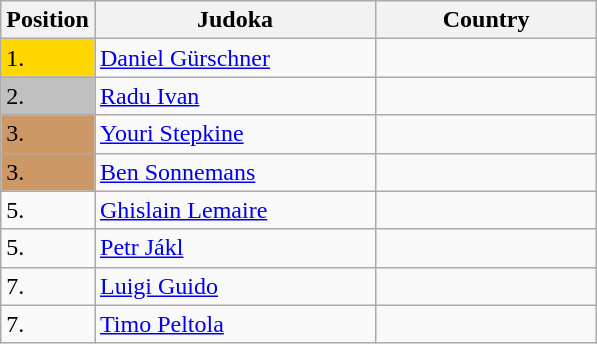<table class=wikitable>
<tr>
<th>Position</th>
<th width=180>Judoka</th>
<th width=140>Country</th>
</tr>
<tr>
<td bgcolor=gold>1.</td>
<td><a href='#'>Daniel Gürschner</a></td>
<td></td>
</tr>
<tr>
<td bgcolor=silver>2.</td>
<td><a href='#'>Radu Ivan</a></td>
<td></td>
</tr>
<tr>
<td bgcolor=CC9966>3.</td>
<td><a href='#'>Youri Stepkine</a></td>
<td></td>
</tr>
<tr>
<td bgcolor=CC9966>3.</td>
<td><a href='#'>Ben Sonnemans</a></td>
<td></td>
</tr>
<tr>
<td>5.</td>
<td><a href='#'>Ghislain Lemaire</a></td>
<td></td>
</tr>
<tr>
<td>5.</td>
<td><a href='#'>Petr Jákl</a></td>
<td></td>
</tr>
<tr>
<td>7.</td>
<td><a href='#'>Luigi Guido</a></td>
<td></td>
</tr>
<tr>
<td>7.</td>
<td><a href='#'>Timo Peltola</a></td>
<td></td>
</tr>
</table>
